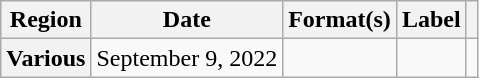<table class="wikitable plainrowheaders">
<tr>
<th scope="col">Region</th>
<th scope="col">Date</th>
<th scope="col">Format(s)</th>
<th scope="col">Label</th>
<th scope="col"></th>
</tr>
<tr>
<th scope="row">Various</th>
<td>September 9, 2022</td>
<td></td>
<td></td>
<td align="center"></td>
</tr>
</table>
